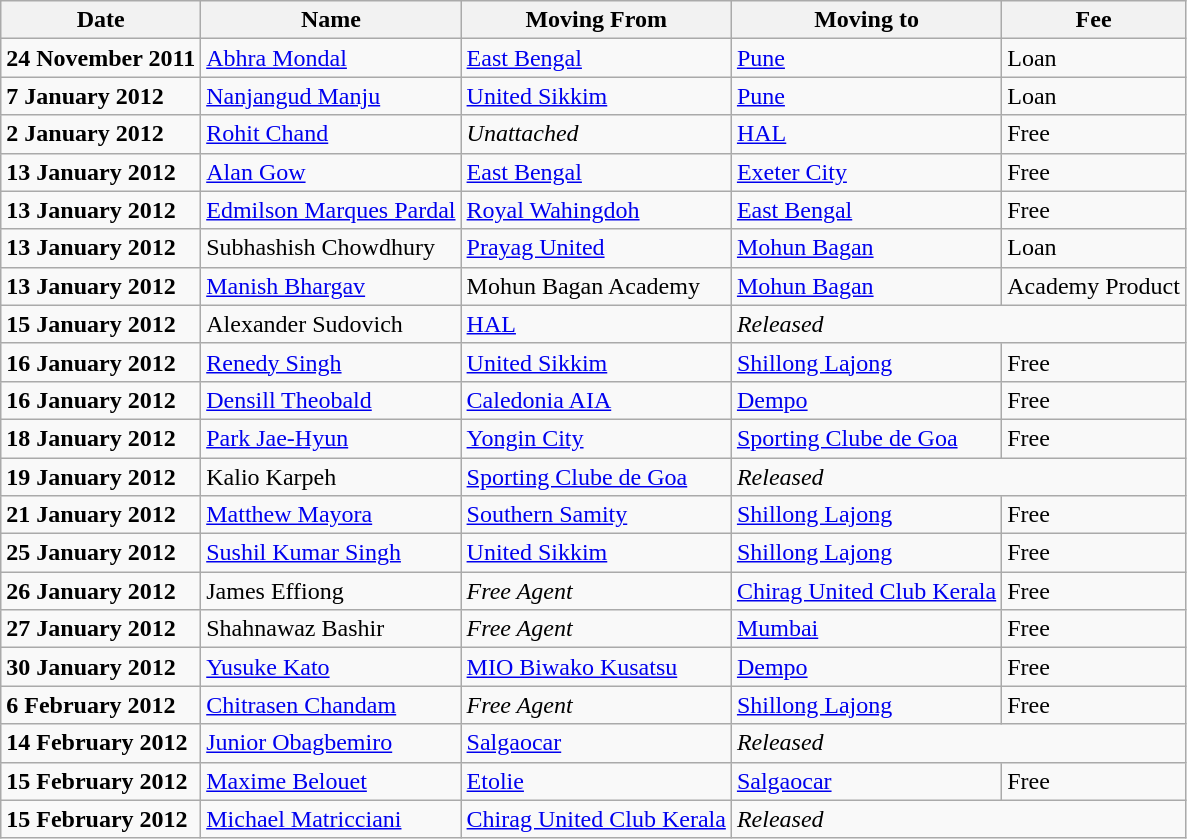<table class="wikitable">
<tr>
<th>Date</th>
<th>Name</th>
<th>Moving From</th>
<th>Moving to</th>
<th>Fee</th>
</tr>
<tr>
<td><strong>24 November 2011</strong></td>
<td> <a href='#'>Abhra Mondal</a></td>
<td><a href='#'>East Bengal</a></td>
<td><a href='#'>Pune</a></td>
<td>Loan</td>
</tr>
<tr>
<td><strong>7 January 2012</strong></td>
<td> <a href='#'>Nanjangud Manju</a></td>
<td><a href='#'>United Sikkim</a></td>
<td><a href='#'>Pune</a></td>
<td>Loan</td>
</tr>
<tr>
<td><strong>2 January 2012</strong></td>
<td> <a href='#'>Rohit Chand</a></td>
<td><em>Unattached</em></td>
<td><a href='#'>HAL</a></td>
<td>Free</td>
</tr>
<tr>
<td><strong>13 January 2012</strong></td>
<td> <a href='#'>Alan Gow</a></td>
<td><a href='#'>East Bengal</a></td>
<td> <a href='#'>Exeter City</a></td>
<td>Free</td>
</tr>
<tr>
<td><strong>13 January 2012</strong></td>
<td> <a href='#'>Edmilson Marques Pardal</a></td>
<td><a href='#'>Royal Wahingdoh</a></td>
<td><a href='#'>East Bengal</a></td>
<td>Free</td>
</tr>
<tr>
<td><strong>13 January 2012</strong></td>
<td> Subhashish Chowdhury</td>
<td><a href='#'>Prayag United</a></td>
<td><a href='#'>Mohun Bagan</a></td>
<td>Loan</td>
</tr>
<tr>
<td><strong>13 January 2012</strong></td>
<td> <a href='#'>Manish Bhargav</a></td>
<td>Mohun Bagan Academy</td>
<td><a href='#'>Mohun Bagan</a></td>
<td>Academy Product</td>
</tr>
<tr>
<td><strong>15 January 2012</strong></td>
<td> Alexander Sudovich</td>
<td><a href='#'>HAL</a></td>
<td colspan="2"><em>Released</em></td>
</tr>
<tr>
<td><strong>16 January 2012</strong></td>
<td> <a href='#'>Renedy Singh</a></td>
<td><a href='#'>United Sikkim</a></td>
<td><a href='#'>Shillong Lajong</a></td>
<td>Free</td>
</tr>
<tr>
<td><strong>16 January 2012</strong></td>
<td> <a href='#'>Densill Theobald</a></td>
<td> <a href='#'>Caledonia AIA</a></td>
<td><a href='#'>Dempo</a></td>
<td>Free</td>
</tr>
<tr>
<td><strong>18 January 2012</strong></td>
<td> <a href='#'>Park Jae-Hyun</a></td>
<td> <a href='#'>Yongin City</a></td>
<td><a href='#'>Sporting Clube de Goa</a></td>
<td>Free</td>
</tr>
<tr>
<td><strong>19 January 2012</strong></td>
<td> Kalio Karpeh</td>
<td><a href='#'>Sporting Clube de Goa</a></td>
<td colspan="2"><em>Released</em></td>
</tr>
<tr>
<td><strong>21 January 2012</strong></td>
<td> <a href='#'>Matthew Mayora</a></td>
<td><a href='#'>Southern Samity</a></td>
<td><a href='#'>Shillong Lajong</a></td>
<td>Free</td>
</tr>
<tr>
<td><strong>25 January 2012</strong></td>
<td> <a href='#'>Sushil Kumar Singh</a></td>
<td><a href='#'>United Sikkim</a></td>
<td><a href='#'>Shillong Lajong</a></td>
<td>Free</td>
</tr>
<tr>
<td><strong>26 January 2012</strong></td>
<td> James Effiong</td>
<td><em>Free Agent</em></td>
<td><a href='#'>Chirag United Club Kerala</a></td>
<td>Free</td>
</tr>
<tr>
<td><strong>27 January 2012</strong></td>
<td> Shahnawaz Bashir</td>
<td><em>Free Agent</em></td>
<td><a href='#'>Mumbai</a></td>
<td>Free</td>
</tr>
<tr>
<td><strong>30 January 2012</strong></td>
<td> <a href='#'>Yusuke Kato</a></td>
<td> <a href='#'>MIO Biwako Kusatsu</a></td>
<td><a href='#'>Dempo</a></td>
<td>Free</td>
</tr>
<tr>
<td><strong>6 February 2012</strong></td>
<td> <a href='#'>Chitrasen Chandam</a></td>
<td><em>Free Agent</em></td>
<td><a href='#'>Shillong Lajong</a></td>
<td>Free</td>
</tr>
<tr>
<td><strong>14 February 2012</strong></td>
<td> <a href='#'>Junior Obagbemiro</a></td>
<td><a href='#'>Salgaocar</a></td>
<td colspan="2"><em>Released</em></td>
</tr>
<tr>
<td><strong>15 February 2012</strong></td>
<td> <a href='#'>Maxime Belouet</a></td>
<td> <a href='#'>Etolie</a></td>
<td><a href='#'>Salgaocar</a></td>
<td>Free</td>
</tr>
<tr>
<td><strong>15 February 2012</strong></td>
<td> <a href='#'>Michael Matricciani</a></td>
<td><a href='#'>Chirag United Club Kerala</a></td>
<td colspan="2"><em>Released</em></td>
</tr>
</table>
